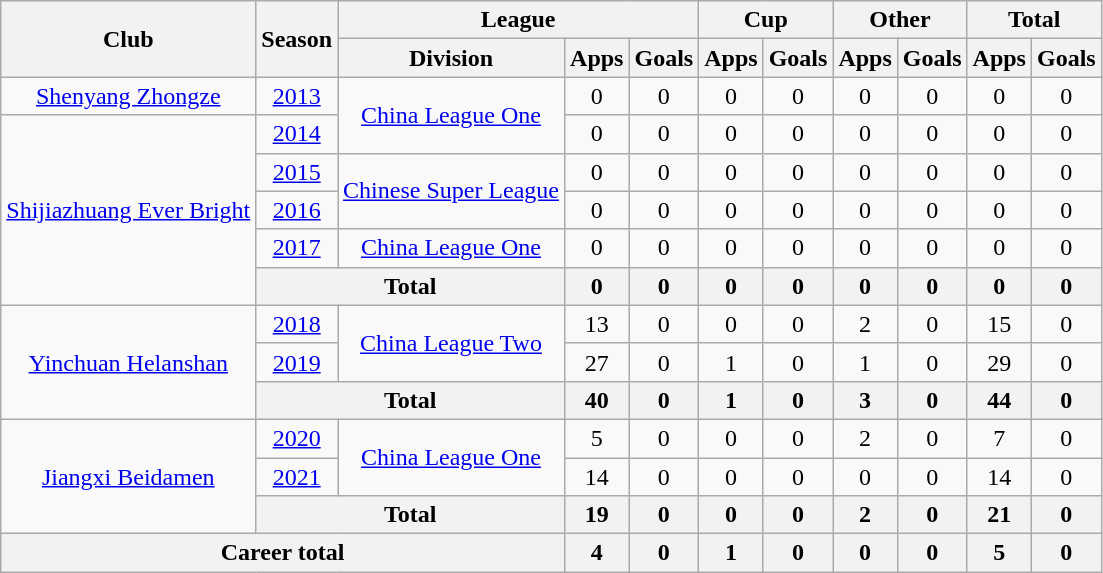<table class="wikitable" style="text-align: center">
<tr>
<th rowspan="2">Club</th>
<th rowspan="2">Season</th>
<th colspan="3">League</th>
<th colspan="2">Cup</th>
<th colspan="2">Other</th>
<th colspan="2">Total</th>
</tr>
<tr>
<th>Division</th>
<th>Apps</th>
<th>Goals</th>
<th>Apps</th>
<th>Goals</th>
<th>Apps</th>
<th>Goals</th>
<th>Apps</th>
<th>Goals</th>
</tr>
<tr>
<td><a href='#'>Shenyang Zhongze</a></td>
<td><a href='#'>2013</a></td>
<td rowspan="2"><a href='#'>China League One</a></td>
<td>0</td>
<td>0</td>
<td>0</td>
<td>0</td>
<td>0</td>
<td>0</td>
<td>0</td>
<td>0</td>
</tr>
<tr>
<td rowspan="5"><a href='#'>Shijiazhuang Ever Bright</a></td>
<td><a href='#'>2014</a></td>
<td>0</td>
<td>0</td>
<td>0</td>
<td>0</td>
<td>0</td>
<td>0</td>
<td>0</td>
<td>0</td>
</tr>
<tr>
<td><a href='#'>2015</a></td>
<td rowspan="2"><a href='#'>Chinese Super League</a></td>
<td>0</td>
<td>0</td>
<td>0</td>
<td>0</td>
<td>0</td>
<td>0</td>
<td>0</td>
<td>0</td>
</tr>
<tr>
<td><a href='#'>2016</a></td>
<td>0</td>
<td>0</td>
<td>0</td>
<td>0</td>
<td>0</td>
<td>0</td>
<td>0</td>
<td>0</td>
</tr>
<tr>
<td><a href='#'>2017</a></td>
<td><a href='#'>China League One</a></td>
<td>0</td>
<td>0</td>
<td>0</td>
<td>0</td>
<td>0</td>
<td>0</td>
<td>0</td>
<td>0</td>
</tr>
<tr>
<th colspan=2>Total</th>
<th>0</th>
<th>0</th>
<th>0</th>
<th>0</th>
<th>0</th>
<th>0</th>
<th>0</th>
<th>0</th>
</tr>
<tr>
<td rowspan="3"><a href='#'>Yinchuan Helanshan</a></td>
<td><a href='#'>2018</a></td>
<td rowspan="2"><a href='#'>China League Two</a></td>
<td>13</td>
<td>0</td>
<td>0</td>
<td>0</td>
<td>2</td>
<td>0</td>
<td>15</td>
<td>0</td>
</tr>
<tr>
<td><a href='#'>2019</a></td>
<td>27</td>
<td>0</td>
<td>1</td>
<td>0</td>
<td>1</td>
<td>0</td>
<td>29</td>
<td>0</td>
</tr>
<tr>
<th colspan=2>Total</th>
<th>40</th>
<th>0</th>
<th>1</th>
<th>0</th>
<th>3</th>
<th>0</th>
<th>44</th>
<th>0</th>
</tr>
<tr>
<td rowspan="3"><a href='#'>Jiangxi Beidamen</a></td>
<td><a href='#'>2020</a></td>
<td rowspan="2"><a href='#'>China League One</a></td>
<td>5</td>
<td>0</td>
<td>0</td>
<td>0</td>
<td>2</td>
<td>0</td>
<td>7</td>
<td>0</td>
</tr>
<tr>
<td><a href='#'>2021</a></td>
<td>14</td>
<td>0</td>
<td>0</td>
<td>0</td>
<td>0</td>
<td>0</td>
<td>14</td>
<td>0</td>
</tr>
<tr>
<th colspan=2>Total</th>
<th>19</th>
<th>0</th>
<th>0</th>
<th>0</th>
<th>2</th>
<th>0</th>
<th>21</th>
<th>0</th>
</tr>
<tr>
<th colspan=3>Career total</th>
<th>4</th>
<th>0</th>
<th>1</th>
<th>0</th>
<th>0</th>
<th>0</th>
<th>5</th>
<th>0</th>
</tr>
</table>
